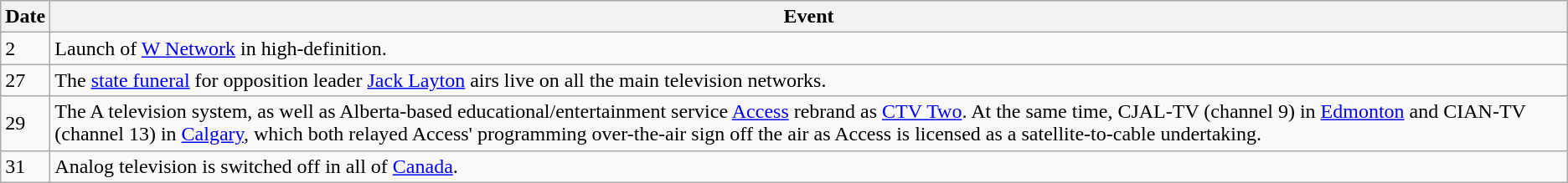<table class="wikitable">
<tr>
<th>Date</th>
<th>Event</th>
</tr>
<tr>
<td>2</td>
<td>Launch of <a href='#'>W Network</a> in high-definition.</td>
</tr>
<tr>
<td>27</td>
<td>The <a href='#'>state funeral</a> for opposition leader <a href='#'>Jack Layton</a> airs live on all the main television networks.</td>
</tr>
<tr>
<td>29</td>
<td>The A television system, as well as Alberta-based educational/entertainment service <a href='#'>Access</a> rebrand as <a href='#'>CTV Two</a>. At the same time, CJAL-TV (channel 9) in <a href='#'>Edmonton</a> and CIAN-TV (channel 13) in <a href='#'>Calgary</a>, which both relayed Access' programming over-the-air sign off the air as Access is licensed as a satellite-to-cable undertaking.</td>
</tr>
<tr>
<td>31</td>
<td>Analog television is switched off in all of <a href='#'>Canada</a>.</td>
</tr>
</table>
